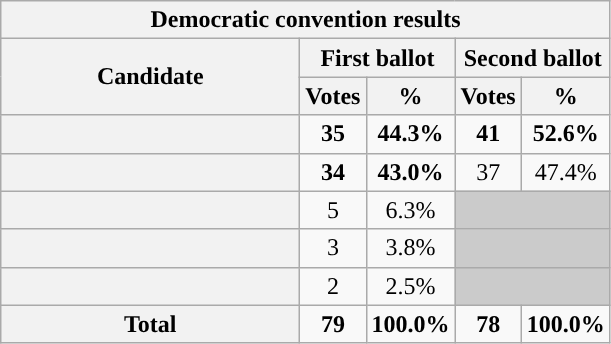<table class="wikitable sortable plainrowheaders">
<tr>
<th colspan="13" style="color:black;background-color:">Democratic convention results</th>
</tr>
<tr style="background:#eee; text-align:center;">
<th scope="col" style="width: 12em" rowspan=2>Candidate</th>
<th scope="col" style="width: 5em" colspan=2>First ballot</th>
<th scope="col" style="width: 5em" colspan=2>Second ballot</th>
</tr>
<tr>
<th>Votes</th>
<th>%</th>
<th>Votes</th>
<th>%</th>
</tr>
<tr>
<th scope="row"><strong></strong></th>
<td style="text-align:center;"><strong>35</strong></td>
<td style="text-align:center;"><strong>44.3%</strong></td>
<td style="text-align:center;"><strong>41</strong></td>
<td style="text-align:center;"><strong>52.6%</strong></td>
</tr>
<tr>
<th scope="row"></th>
<td style="text-align:center;"><strong>34</strong></td>
<td style="text-align:center;"><strong>43.0%</strong></td>
<td style="text-align:center;">37</td>
<td style="text-align:center;">47.4%</td>
</tr>
<tr>
<th scope="row"></th>
<td style="text-align:center;">5</td>
<td style="text-align:center;">6.3%</td>
<td colspan=2 style="text-align:center; background:#cbcbcb"></td>
</tr>
<tr>
<th scope="row"></th>
<td style="text-align:center;">3</td>
<td style="text-align:center;">3.8%</td>
<td colspan=2 style="text-align:center; background:#cbcbcb"></td>
</tr>
<tr>
<th scope="row"></th>
<td style="text-align:center;">2</td>
<td style="text-align:center;">2.5%</td>
<td colspan=2 style="text-align:center; background:#cbcbcb"></td>
</tr>
<tr>
<th scope="row"><strong>Total</strong></th>
<td style="text-align:center;"><strong>79</strong></td>
<td style="text-align:center;"><strong>100.0%</strong></td>
<td style="text-align:center;"><strong>78</strong></td>
<td style="text-align:center;"><strong>100.0%</strong></td>
</tr>
</table>
